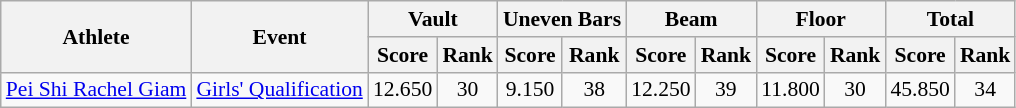<table class="wikitable" border="1" style="font-size:90%">
<tr>
<th rowspan=2>Athlete</th>
<th rowspan=2>Event</th>
<th colspan=2>Vault</th>
<th colspan=2>Uneven Bars</th>
<th colspan=2>Beam</th>
<th colspan=2>Floor</th>
<th colspan=2>Total</th>
</tr>
<tr>
<th>Score</th>
<th>Rank</th>
<th>Score</th>
<th>Rank</th>
<th>Score</th>
<th>Rank</th>
<th>Score</th>
<th>Rank</th>
<th>Score</th>
<th>Rank</th>
</tr>
<tr>
<td rowspan=1><a href='#'>Pei Shi Rachel Giam</a></td>
<td><a href='#'>Girls' Qualification</a></td>
<td align=center>12.650</td>
<td align=center>30</td>
<td align=center>9.150</td>
<td align=center>38</td>
<td align=center>12.250</td>
<td align=center>39</td>
<td align=center>11.800</td>
<td align=center>30</td>
<td align=center>45.850</td>
<td align=center>34</td>
</tr>
</table>
